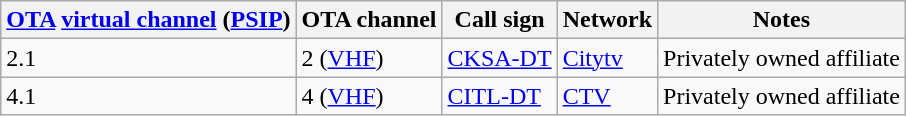<table class="wikitable sortable">
<tr>
<th><a href='#'>OTA</a> <a href='#'>virtual channel</a> (<a href='#'>PSIP</a>)</th>
<th>OTA channel</th>
<th>Call sign</th>
<th>Network</th>
<th>Notes</th>
</tr>
<tr>
<td>2.1</td>
<td>2 (<a href='#'>VHF</a>)</td>
<td><a href='#'>CKSA-DT</a></td>
<td><a href='#'>Citytv</a></td>
<td>Privately owned affiliate</td>
</tr>
<tr>
<td>4.1</td>
<td>4 (<a href='#'>VHF</a>)</td>
<td><a href='#'>CITL-DT</a></td>
<td><a href='#'>CTV</a></td>
<td>Privately owned affiliate</td>
</tr>
</table>
